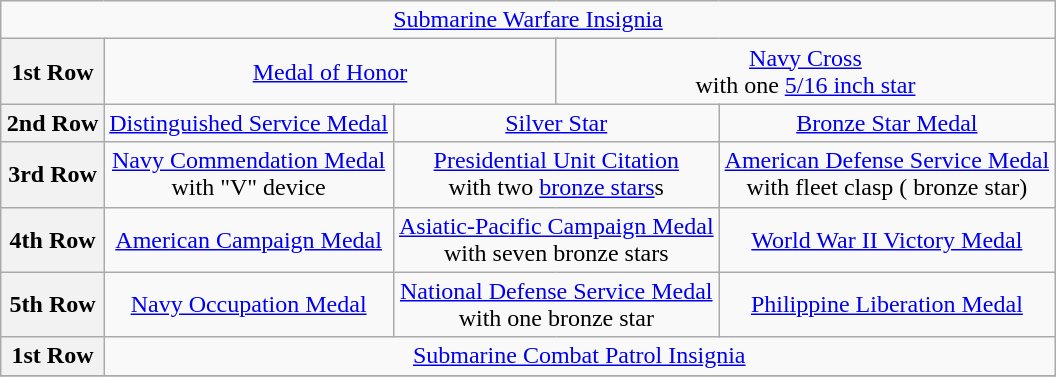<table class="wikitable" style="margin:1em auto; text-align:center;">
<tr>
<td colspan="10"><a href='#'>Submarine Warfare Insignia</a></td>
</tr>
<tr>
<th>1st Row</th>
<td colspan="5"><a href='#'>Medal of Honor</a></td>
<td colspan="5"><a href='#'>Navy Cross</a> <br>with one <a href='#'>5/16 inch star</a></td>
</tr>
<tr>
<th>2nd Row</th>
<td colspan="3"><a href='#'>Distinguished Service Medal</a></td>
<td colspan="3"><a href='#'>Silver Star</a></td>
<td colspan="3"><a href='#'>Bronze Star Medal</a></td>
</tr>
<tr>
<th>3rd Row</th>
<td colspan="3"><a href='#'>Navy Commendation Medal</a> <br>with "V" device</td>
<td colspan="3"><a href='#'>Presidential Unit Citation</a> <br>with two <a href='#'> bronze stars</a>s</td>
<td colspan="3"><a href='#'>American Defense Service Medal</a><br>with fleet clasp ( bronze star)</td>
</tr>
<tr>
<th>4th Row</th>
<td colspan="3"><a href='#'>American Campaign Medal</a></td>
<td colspan="3"><a href='#'>Asiatic-Pacific Campaign Medal</a> <br>with seven  bronze stars</td>
<td colspan="3"><a href='#'>World War II Victory Medal</a></td>
</tr>
<tr>
<th>5th Row</th>
<td colspan="3"><a href='#'>Navy Occupation Medal</a></td>
<td colspan="3"><a href='#'>National Defense Service Medal</a> <br>with one  bronze star</td>
<td colspan="3"><a href='#'>Philippine Liberation Medal</a></td>
</tr>
<tr>
<th>1st Row</th>
<td colspan="16"><a href='#'>Submarine Combat Patrol Insignia</a></td>
</tr>
<tr>
</tr>
</table>
